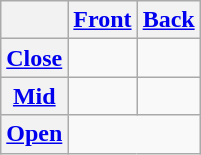<table class="wikitable" style="text-align:center">
<tr>
<th></th>
<th><a href='#'>Front</a></th>
<th><a href='#'>Back</a></th>
</tr>
<tr>
<th><a href='#'>Close</a></th>
<td> </td>
<td> </td>
</tr>
<tr>
<th><a href='#'>Mid</a></th>
<td> </td>
<td> </td>
</tr>
<tr>
<th><a href='#'>Open</a></th>
<td colspan="2"> </td>
</tr>
</table>
